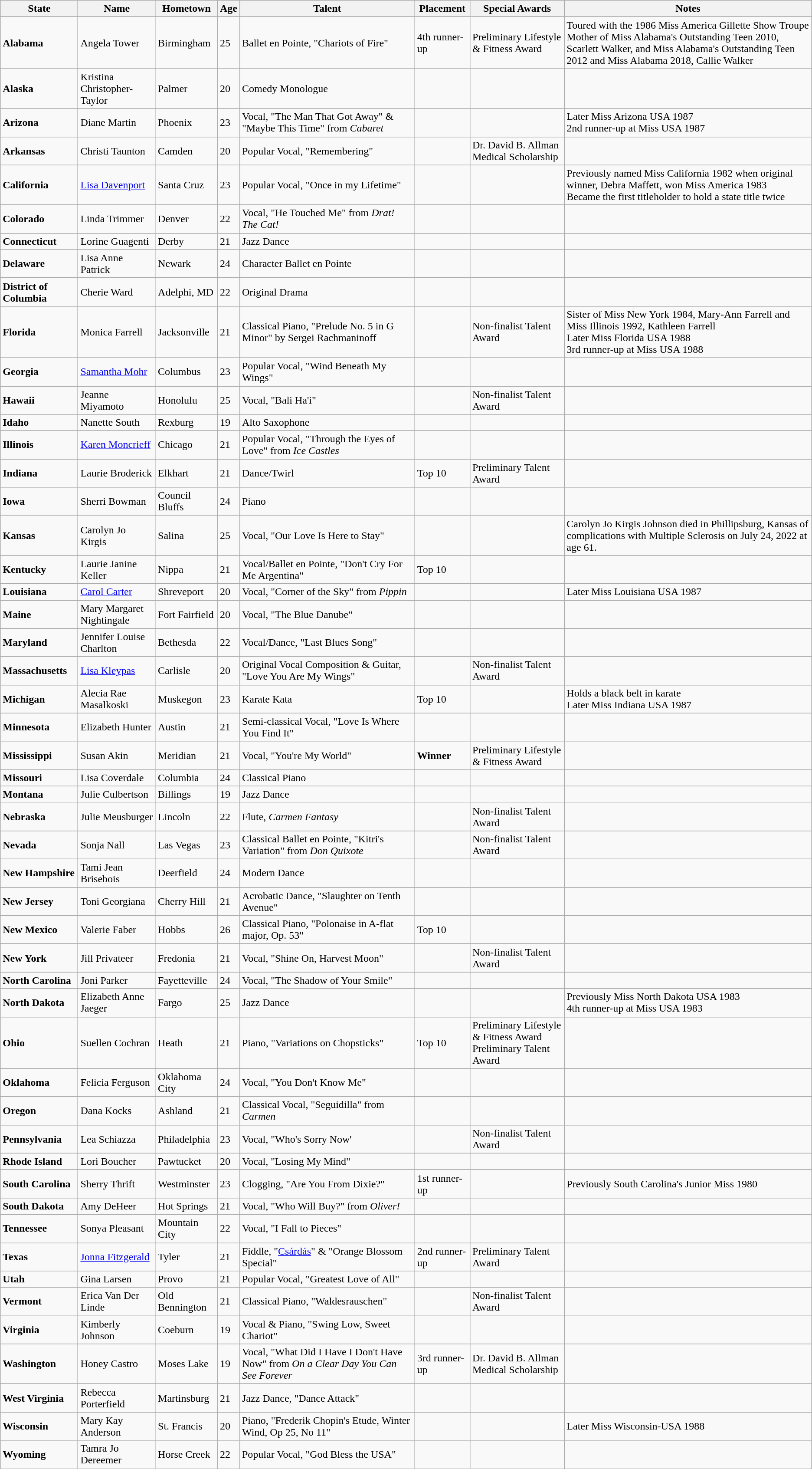<table class="wikitable">
<tr>
<th>State</th>
<th>Name</th>
<th>Hometown</th>
<th>Age</th>
<th>Talent</th>
<th>Placement</th>
<th>Special Awards</th>
<th>Notes</th>
</tr>
<tr>
<td> <strong>Alabama</strong></td>
<td>Angela Tower</td>
<td>Birmingham</td>
<td>25</td>
<td>Ballet en Pointe, "Chariots of Fire"</td>
<td>4th runner-up</td>
<td>Preliminary Lifestyle & Fitness Award</td>
<td>Toured with the 1986 Miss America Gillette Show Troupe<br>Mother of Miss Alabama's Outstanding Teen 2010, Scarlett Walker, and Miss Alabama's Outstanding Teen 2012 and Miss Alabama 2018, Callie Walker</td>
</tr>
<tr>
<td> <strong>Alaska</strong></td>
<td>Kristina Christopher-Taylor</td>
<td>Palmer</td>
<td>20</td>
<td>Comedy Monologue</td>
<td></td>
<td></td>
<td></td>
</tr>
<tr>
<td> <strong>Arizona</strong></td>
<td>Diane Martin</td>
<td>Phoenix</td>
<td>23</td>
<td>Vocal, "The Man That Got Away" & "Maybe This Time" from <em>Cabaret</em></td>
<td></td>
<td></td>
<td>Later Miss Arizona USA 1987<br>2nd runner-up at Miss USA 1987</td>
</tr>
<tr>
<td> <strong>Arkansas</strong></td>
<td>Christi Taunton</td>
<td>Camden</td>
<td>20</td>
<td>Popular Vocal, "Remembering"</td>
<td></td>
<td>Dr. David B. Allman Medical Scholarship</td>
<td></td>
</tr>
<tr>
<td> <strong>California</strong></td>
<td><a href='#'>Lisa Davenport</a></td>
<td>Santa Cruz</td>
<td>23</td>
<td>Popular Vocal, "Once in my Lifetime"</td>
<td></td>
<td></td>
<td>Previously named Miss California 1982 when original winner, Debra Maffett, won Miss America 1983<br>Became the first titleholder to hold a state title twice</td>
</tr>
<tr>
<td> <strong>Colorado</strong></td>
<td>Linda Trimmer</td>
<td>Denver</td>
<td>22</td>
<td>Vocal, "He Touched Me" from <em>Drat! The Cat!</em></td>
<td></td>
<td></td>
<td></td>
</tr>
<tr>
<td> <strong>Connecticut</strong></td>
<td>Lorine Guagenti</td>
<td>Derby</td>
<td>21</td>
<td>Jazz Dance</td>
<td></td>
<td></td>
<td></td>
</tr>
<tr>
<td> <strong>Delaware</strong></td>
<td>Lisa Anne Patrick</td>
<td>Newark</td>
<td>24</td>
<td>Character Ballet en Pointe</td>
<td></td>
<td></td>
<td></td>
</tr>
<tr>
<td> <strong>District of Columbia</strong></td>
<td>Cherie Ward</td>
<td>Adelphi, MD</td>
<td>22</td>
<td>Original Drama</td>
<td></td>
<td></td>
<td></td>
</tr>
<tr>
<td> <strong>Florida</strong></td>
<td>Monica Farrell</td>
<td>Jacksonville</td>
<td>21</td>
<td>Classical Piano, "Prelude No. 5 in G Minor" by Sergei Rachmaninoff</td>
<td></td>
<td>Non-finalist Talent Award</td>
<td>Sister of Miss New York 1984, Mary-Ann Farrell and Miss Illinois 1992, Kathleen Farrell<br>Later Miss Florida USA 1988<br>3rd runner-up at Miss USA 1988</td>
</tr>
<tr>
<td> <strong>Georgia</strong></td>
<td><a href='#'>Samantha Mohr</a></td>
<td>Columbus</td>
<td>23</td>
<td>Popular Vocal, "Wind Beneath My Wings"</td>
<td></td>
<td></td>
<td></td>
</tr>
<tr>
<td> <strong>Hawaii</strong></td>
<td>Jeanne Miyamoto</td>
<td>Honolulu</td>
<td>25</td>
<td>Vocal, "Bali Ha'i"</td>
<td></td>
<td>Non-finalist Talent Award</td>
<td></td>
</tr>
<tr>
<td> <strong>Idaho</strong></td>
<td>Nanette South</td>
<td>Rexburg</td>
<td>19</td>
<td>Alto Saxophone</td>
<td></td>
<td></td>
<td></td>
</tr>
<tr>
<td> <strong>Illinois</strong></td>
<td><a href='#'>Karen Moncrieff</a></td>
<td>Chicago</td>
<td>21</td>
<td>Popular Vocal, "Through the Eyes of Love" from <em>Ice Castles</em></td>
<td></td>
<td></td>
<td></td>
</tr>
<tr>
<td> <strong>Indiana</strong></td>
<td>Laurie Broderick</td>
<td>Elkhart</td>
<td>21</td>
<td>Dance/Twirl</td>
<td>Top 10</td>
<td>Preliminary Talent Award</td>
<td></td>
</tr>
<tr>
<td> <strong>Iowa</strong></td>
<td>Sherri Bowman</td>
<td>Council Bluffs</td>
<td>24</td>
<td>Piano</td>
<td></td>
<td></td>
<td></td>
</tr>
<tr>
<td> <strong>Kansas</strong></td>
<td>Carolyn Jo Kirgis</td>
<td>Salina</td>
<td>25</td>
<td>Vocal, "Our Love Is Here to Stay"</td>
<td></td>
<td></td>
<td>Carolyn Jo Kirgis Johnson died in Phillipsburg, Kansas of complications with Multiple Sclerosis on July 24, 2022 at age 61.</td>
</tr>
<tr>
<td> <strong>Kentucky</strong></td>
<td>Laurie Janine Keller</td>
<td>Nippa</td>
<td>21</td>
<td>Vocal/Ballet en Pointe, "Don't Cry For Me Argentina"</td>
<td>Top 10</td>
<td></td>
<td></td>
</tr>
<tr>
<td> <strong>Louisiana</strong></td>
<td><a href='#'>Carol Carter</a></td>
<td>Shreveport</td>
<td>20</td>
<td>Vocal, "Corner of the Sky" from <em>Pippin</em></td>
<td></td>
<td></td>
<td>Later Miss Louisiana USA 1987</td>
</tr>
<tr>
<td> <strong>Maine</strong></td>
<td>Mary Margaret Nightingale</td>
<td>Fort Fairfield</td>
<td>20</td>
<td>Vocal, "The Blue Danube"</td>
<td></td>
<td></td>
<td></td>
</tr>
<tr>
<td> <strong>Maryland</strong></td>
<td>Jennifer Louise Charlton</td>
<td>Bethesda</td>
<td>22</td>
<td>Vocal/Dance, "Last Blues Song"</td>
<td></td>
<td></td>
<td></td>
</tr>
<tr>
<td> <strong>Massachusetts</strong></td>
<td><a href='#'>Lisa Kleypas</a></td>
<td>Carlisle</td>
<td>20</td>
<td>Original Vocal Composition & Guitar, "Love You Are My Wings"</td>
<td></td>
<td>Non-finalist Talent Award</td>
<td></td>
</tr>
<tr>
<td> <strong>Michigan</strong></td>
<td>Alecia Rae Masalkoski</td>
<td>Muskegon</td>
<td>23</td>
<td>Karate Kata</td>
<td>Top 10</td>
<td></td>
<td>Holds a black belt in karate<br>Later Miss Indiana USA 1987</td>
</tr>
<tr>
<td> <strong>Minnesota</strong></td>
<td>Elizabeth Hunter</td>
<td>Austin</td>
<td>21</td>
<td>Semi-classical Vocal, "Love Is Where You Find It"</td>
<td></td>
<td></td>
<td></td>
</tr>
<tr>
<td> <strong>Mississippi</strong></td>
<td>Susan Akin</td>
<td>Meridian</td>
<td>21</td>
<td>Vocal, "You're My World"</td>
<td><strong>Winner</strong></td>
<td>Preliminary Lifestyle & Fitness Award</td>
<td></td>
</tr>
<tr>
<td> <strong>Missouri</strong></td>
<td>Lisa Coverdale</td>
<td>Columbia</td>
<td>24</td>
<td>Classical Piano</td>
<td></td>
<td></td>
<td></td>
</tr>
<tr>
<td> <strong>Montana</strong></td>
<td>Julie Culbertson</td>
<td>Billings</td>
<td>19</td>
<td>Jazz Dance</td>
<td></td>
<td></td>
<td></td>
</tr>
<tr>
<td> <strong>Nebraska</strong></td>
<td>Julie Meusburger</td>
<td>Lincoln</td>
<td>22</td>
<td>Flute, <em>Carmen Fantasy</em></td>
<td></td>
<td>Non-finalist Talent Award</td>
<td></td>
</tr>
<tr>
<td> <strong>Nevada</strong></td>
<td>Sonja Nall</td>
<td>Las Vegas</td>
<td>23</td>
<td>Classical Ballet en Pointe, "Kitri's Variation" from <em>Don Quixote</em></td>
<td></td>
<td>Non-finalist Talent Award</td>
<td></td>
</tr>
<tr>
<td> <strong>New Hampshire</strong></td>
<td>Tami Jean Brisebois</td>
<td>Deerfield</td>
<td>24</td>
<td>Modern Dance</td>
<td></td>
<td></td>
<td></td>
</tr>
<tr>
<td> <strong>New Jersey</strong></td>
<td>Toni Georgiana</td>
<td>Cherry Hill</td>
<td>21</td>
<td>Acrobatic Dance, "Slaughter on Tenth Avenue"</td>
<td></td>
<td></td>
<td></td>
</tr>
<tr>
<td> <strong>New Mexico</strong></td>
<td>Valerie Faber</td>
<td>Hobbs</td>
<td>26</td>
<td>Classical Piano, "Polonaise in A-flat major, Op. 53"</td>
<td>Top 10</td>
<td></td>
<td></td>
</tr>
<tr>
<td> <strong>New York</strong></td>
<td>Jill Privateer</td>
<td>Fredonia</td>
<td>21</td>
<td>Vocal, "Shine On, Harvest Moon"</td>
<td></td>
<td>Non-finalist Talent Award</td>
<td></td>
</tr>
<tr>
<td> <strong>North Carolina</strong></td>
<td>Joni Parker</td>
<td>Fayetteville</td>
<td>24</td>
<td>Vocal, "The Shadow of Your Smile"</td>
<td></td>
<td></td>
<td></td>
</tr>
<tr>
<td> <strong>North Dakota</strong></td>
<td>Elizabeth Anne Jaeger</td>
<td>Fargo</td>
<td>25</td>
<td>Jazz Dance</td>
<td></td>
<td></td>
<td>Previously Miss North Dakota USA 1983<br>4th runner-up at Miss USA 1983</td>
</tr>
<tr>
<td> <strong>Ohio</strong></td>
<td>Suellen Cochran</td>
<td>Heath</td>
<td>21</td>
<td>Piano, "Variations on Chopsticks"</td>
<td>Top 10</td>
<td>Preliminary Lifestyle & Fitness Award<br>Preliminary Talent Award</td>
<td></td>
</tr>
<tr>
<td> <strong>Oklahoma</strong></td>
<td>Felicia Ferguson</td>
<td>Oklahoma City</td>
<td>24</td>
<td>Vocal, "You Don't Know Me"</td>
<td></td>
<td></td>
<td></td>
</tr>
<tr>
<td> <strong>Oregon</strong></td>
<td>Dana Kocks</td>
<td>Ashland</td>
<td>21</td>
<td>Classical Vocal, "Seguidilla" from <em>Carmen</em></td>
<td></td>
<td></td>
<td></td>
</tr>
<tr>
<td> <strong>Pennsylvania</strong></td>
<td>Lea Schiazza</td>
<td>Philadelphia</td>
<td>23</td>
<td>Vocal, "Who's Sorry Now'</td>
<td></td>
<td>Non-finalist Talent Award</td>
<td></td>
</tr>
<tr>
<td> <strong>Rhode Island</strong></td>
<td>Lori Boucher</td>
<td>Pawtucket</td>
<td>20</td>
<td>Vocal, "Losing My Mind"</td>
<td></td>
<td></td>
<td></td>
</tr>
<tr>
<td> <strong>South Carolina</strong></td>
<td>Sherry Thrift</td>
<td>Westminster</td>
<td>23</td>
<td>Clogging, "Are You From Dixie?"</td>
<td>1st runner-up</td>
<td></td>
<td>Previously South Carolina's Junior Miss 1980</td>
</tr>
<tr>
<td> <strong>South Dakota</strong></td>
<td>Amy DeHeer</td>
<td>Hot Springs</td>
<td>21</td>
<td>Vocal, "Who Will Buy?" from <em>Oliver!</em></td>
<td></td>
<td></td>
<td></td>
</tr>
<tr>
<td> <strong>Tennessee</strong></td>
<td>Sonya Pleasant</td>
<td>Mountain City</td>
<td>22</td>
<td>Vocal, "I Fall to Pieces"</td>
<td></td>
<td></td>
<td></td>
</tr>
<tr>
<td> <strong>Texas</strong></td>
<td><a href='#'>Jonna Fitzgerald</a></td>
<td>Tyler</td>
<td>21</td>
<td>Fiddle, "<a href='#'>Csárdás</a>" & "Orange Blossom Special"</td>
<td>2nd runner-up</td>
<td>Preliminary Talent Award</td>
<td></td>
</tr>
<tr>
<td> <strong>Utah</strong></td>
<td>Gina Larsen</td>
<td>Provo</td>
<td>21</td>
<td>Popular Vocal, "Greatest Love of All"</td>
<td></td>
<td></td>
<td></td>
</tr>
<tr>
<td> <strong>Vermont</strong></td>
<td>Erica Van Der Linde</td>
<td>Old Bennington</td>
<td>21</td>
<td>Classical Piano, "Waldesrauschen"</td>
<td></td>
<td>Non-finalist Talent Award</td>
<td></td>
</tr>
<tr>
<td> <strong>Virginia</strong></td>
<td>Kimberly Johnson</td>
<td>Coeburn</td>
<td>19</td>
<td>Vocal & Piano, "Swing Low, Sweet Chariot"</td>
<td></td>
<td></td>
<td></td>
</tr>
<tr>
<td> <strong>Washington</strong></td>
<td>Honey Castro</td>
<td>Moses Lake</td>
<td>19</td>
<td>Vocal, "What Did I Have I Don't Have Now" from <em>On a Clear Day You Can See Forever</em></td>
<td>3rd runner-up</td>
<td>Dr. David B. Allman Medical Scholarship</td>
<td></td>
</tr>
<tr>
<td> <strong>West Virginia</strong></td>
<td>Rebecca Porterfield</td>
<td>Martinsburg</td>
<td>21</td>
<td>Jazz Dance, "Dance Attack"</td>
<td></td>
<td></td>
<td></td>
</tr>
<tr>
<td> <strong>Wisconsin</strong></td>
<td>Mary Kay Anderson</td>
<td>St. Francis</td>
<td>20</td>
<td>Piano, "Frederik Chopin's Etude, Winter Wind, Op 25, No 11"</td>
<td></td>
<td></td>
<td>Later Miss Wisconsin-USA 1988</td>
</tr>
<tr>
<td> <strong>Wyoming</strong></td>
<td>Tamra Jo Dereemer</td>
<td>Horse Creek</td>
<td>22</td>
<td>Popular Vocal, "God Bless the USA"</td>
<td></td>
<td></td>
<td></td>
</tr>
</table>
